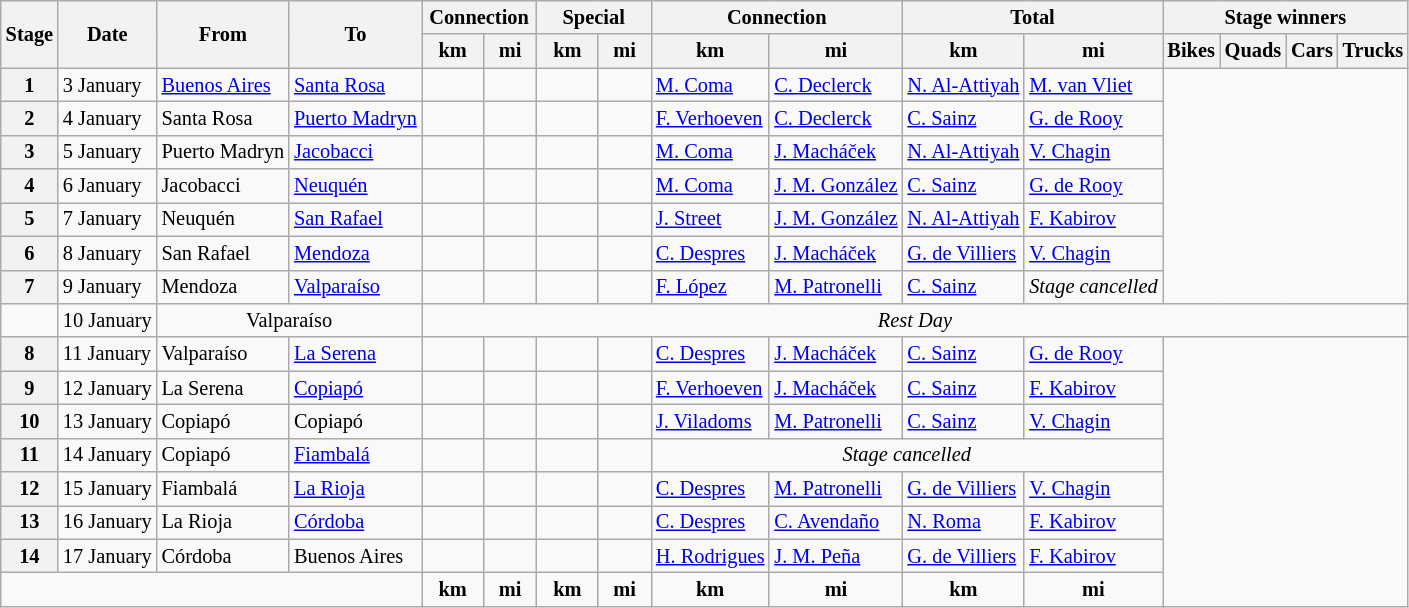<table class="wikitable" style="font-size:85%">
<tr>
<th rowspan="2">Stage</th>
<th rowspan="2">Date</th>
<th rowspan="2">From</th>
<th rowspan="2">To</th>
<th colspan="2" width="70px">Connection</th>
<th colspan="2" width="70px">Special</th>
<th colspan="2" width="70px">Connection</th>
<th colspan="2" width="70px">Total</th>
<th colspan="4">Stage winners</th>
</tr>
<tr>
<th>km</th>
<th>mi</th>
<th>km</th>
<th>mi</th>
<th>km</th>
<th>mi</th>
<th>km</th>
<th>mi</th>
<th>Bikes</th>
<th>Quads</th>
<th>Cars</th>
<th>Trucks</th>
</tr>
<tr>
<th>1</th>
<td>3 January</td>
<td> <a href='#'>Buenos Aires</a></td>
<td> <a href='#'>Santa Rosa</a></td>
<td></td>
<td></td>
<td></td>
<td></td>
<td> <a href='#'>M. Coma</a></td>
<td> <a href='#'>C. Declerck</a></td>
<td> <a href='#'>N. Al-Attiyah</a></td>
<td> <a href='#'>M. van Vliet</a></td>
</tr>
<tr>
<th>2</th>
<td>4 January</td>
<td> Santa Rosa</td>
<td> <a href='#'>Puerto Madryn</a></td>
<td></td>
<td></td>
<td></td>
<td></td>
<td> <a href='#'>F. Verhoeven</a></td>
<td> <a href='#'>C. Declerck</a></td>
<td> <a href='#'>C. Sainz</a></td>
<td> <a href='#'>G. de Rooy</a></td>
</tr>
<tr>
<th>3</th>
<td>5 January</td>
<td> Puerto Madryn</td>
<td> <a href='#'>Jacobacci</a></td>
<td></td>
<td></td>
<td></td>
<td></td>
<td> <a href='#'>M. Coma</a></td>
<td> <a href='#'>J. Macháček</a></td>
<td> <a href='#'>N. Al-Attiyah</a></td>
<td> <a href='#'>V. Chagin</a></td>
</tr>
<tr>
<th>4</th>
<td>6 January</td>
<td> Jacobacci</td>
<td> <a href='#'>Neuquén</a></td>
<td></td>
<td></td>
<td></td>
<td></td>
<td> <a href='#'>M. Coma</a></td>
<td> <a href='#'>J. M. González</a></td>
<td> <a href='#'>C. Sainz</a></td>
<td> <a href='#'>G. de Rooy</a></td>
</tr>
<tr>
<th>5</th>
<td>7 January</td>
<td> Neuquén</td>
<td> <a href='#'>San Rafael</a></td>
<td></td>
<td></td>
<td></td>
<td></td>
<td> <a href='#'>J. Street</a></td>
<td> <a href='#'>J. M. González</a></td>
<td> <a href='#'>N. Al-Attiyah</a></td>
<td> <a href='#'>F. Kabirov</a></td>
</tr>
<tr>
<th>6</th>
<td>8 January</td>
<td> San Rafael</td>
<td> <a href='#'>Mendoza</a></td>
<td></td>
<td></td>
<td></td>
<td></td>
<td> <a href='#'>C. Despres</a></td>
<td> <a href='#'>J. Macháček</a></td>
<td> <a href='#'>G. de Villiers</a></td>
<td> <a href='#'>V. Chagin</a></td>
</tr>
<tr>
<th>7</th>
<td>9 January</td>
<td> Mendoza</td>
<td> <a href='#'>Valparaíso</a></td>
<td></td>
<td></td>
<td></td>
<td></td>
<td> <a href='#'>F. López</a></td>
<td><a href='#'>M. Patronelli</a></td>
<td> <a href='#'>C. Sainz</a></td>
<td align=center><em>Stage cancelled</em></td>
</tr>
<tr>
<td></td>
<td>10 January</td>
<td colspan="2" align="center"> Valparaíso</td>
<td colspan="12" align="center"><em>Rest Day</em></td>
</tr>
<tr>
<th>8</th>
<td>11 January</td>
<td> Valparaíso</td>
<td> <a href='#'>La Serena</a></td>
<td></td>
<td></td>
<td></td>
<td></td>
<td> <a href='#'>C. Despres</a></td>
<td> <a href='#'>J. Macháček</a></td>
<td> <a href='#'>C. Sainz</a></td>
<td> <a href='#'>G. de Rooy</a></td>
</tr>
<tr>
<th>9</th>
<td>12 January</td>
<td> La Serena</td>
<td> <a href='#'>Copiapó</a></td>
<td></td>
<td></td>
<td></td>
<td></td>
<td> <a href='#'>F. Verhoeven</a></td>
<td> <a href='#'>J. Macháček</a></td>
<td> <a href='#'>C. Sainz</a></td>
<td> <a href='#'>F. Kabirov</a></td>
</tr>
<tr>
<th>10</th>
<td>13 January</td>
<td> Copiapó</td>
<td> Copiapó</td>
<td></td>
<td></td>
<td></td>
<td></td>
<td> <a href='#'>J. Viladoms</a></td>
<td> <a href='#'>M. Patronelli</a></td>
<td> <a href='#'>C. Sainz</a></td>
<td> <a href='#'>V. Chagin</a></td>
</tr>
<tr>
<th>11</th>
<td>14 January</td>
<td> Copiapó</td>
<td> <a href='#'>Fiambalá</a></td>
<td></td>
<td></td>
<td></td>
<td></td>
<td colspan="4" align="center"><em>Stage cancelled</em></td>
</tr>
<tr>
<th>12</th>
<td>15 January</td>
<td> Fiambalá</td>
<td> <a href='#'>La Rioja</a></td>
<td></td>
<td></td>
<td></td>
<td></td>
<td> <a href='#'>C. Despres</a></td>
<td> <a href='#'>M. Patronelli</a></td>
<td> <a href='#'>G. de Villiers</a></td>
<td> <a href='#'>V. Chagin</a></td>
</tr>
<tr>
<th>13</th>
<td>16 January</td>
<td> La Rioja</td>
<td> <a href='#'>Córdoba</a></td>
<td></td>
<td></td>
<td></td>
<td></td>
<td> <a href='#'>C. Despres</a></td>
<td> <a href='#'>C. Avendaño</a></td>
<td> <a href='#'>N. Roma</a></td>
<td> <a href='#'>F. Kabirov</a></td>
</tr>
<tr>
<th>14</th>
<td>17 January</td>
<td> Córdoba</td>
<td> Buenos Aires</td>
<td></td>
<td></td>
<td></td>
<td></td>
<td> <a href='#'>H. Rodrigues</a></td>
<td> <a href='#'>J. M. Peña</a></td>
<td> <a href='#'>G. de Villiers</a></td>
<td> <a href='#'>F. Kabirov</a></td>
</tr>
<tr>
<td colspan="4"></td>
<td align="center"><strong>km</strong></td>
<td align="center"><strong>mi</strong></td>
<td align="center"><strong>km</strong></td>
<td align="center"><strong>mi</strong></td>
<td align="center"><strong>km</strong></td>
<td align="center"><strong>mi</strong></td>
<td align="center"><strong>km</strong></td>
<td align="center"><strong>mi</strong></td>
</tr>
</table>
